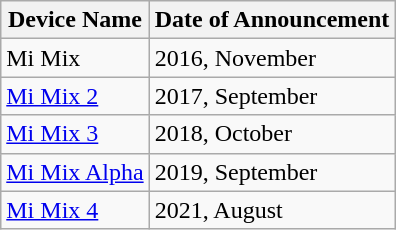<table class="wikitable">
<tr>
<th>Device Name</th>
<th>Date of Announcement</th>
</tr>
<tr>
<td>Mi Mix</td>
<td>2016, November</td>
</tr>
<tr>
<td><a href='#'>Mi Mix 2</a></td>
<td>2017, September</td>
</tr>
<tr>
<td><a href='#'>Mi Mix 3</a></td>
<td>2018, October</td>
</tr>
<tr>
<td><a href='#'>Mi Mix Alpha</a></td>
<td>2019, September</td>
</tr>
<tr>
<td><a href='#'>Mi Mix 4</a></td>
<td>2021, August</td>
</tr>
</table>
